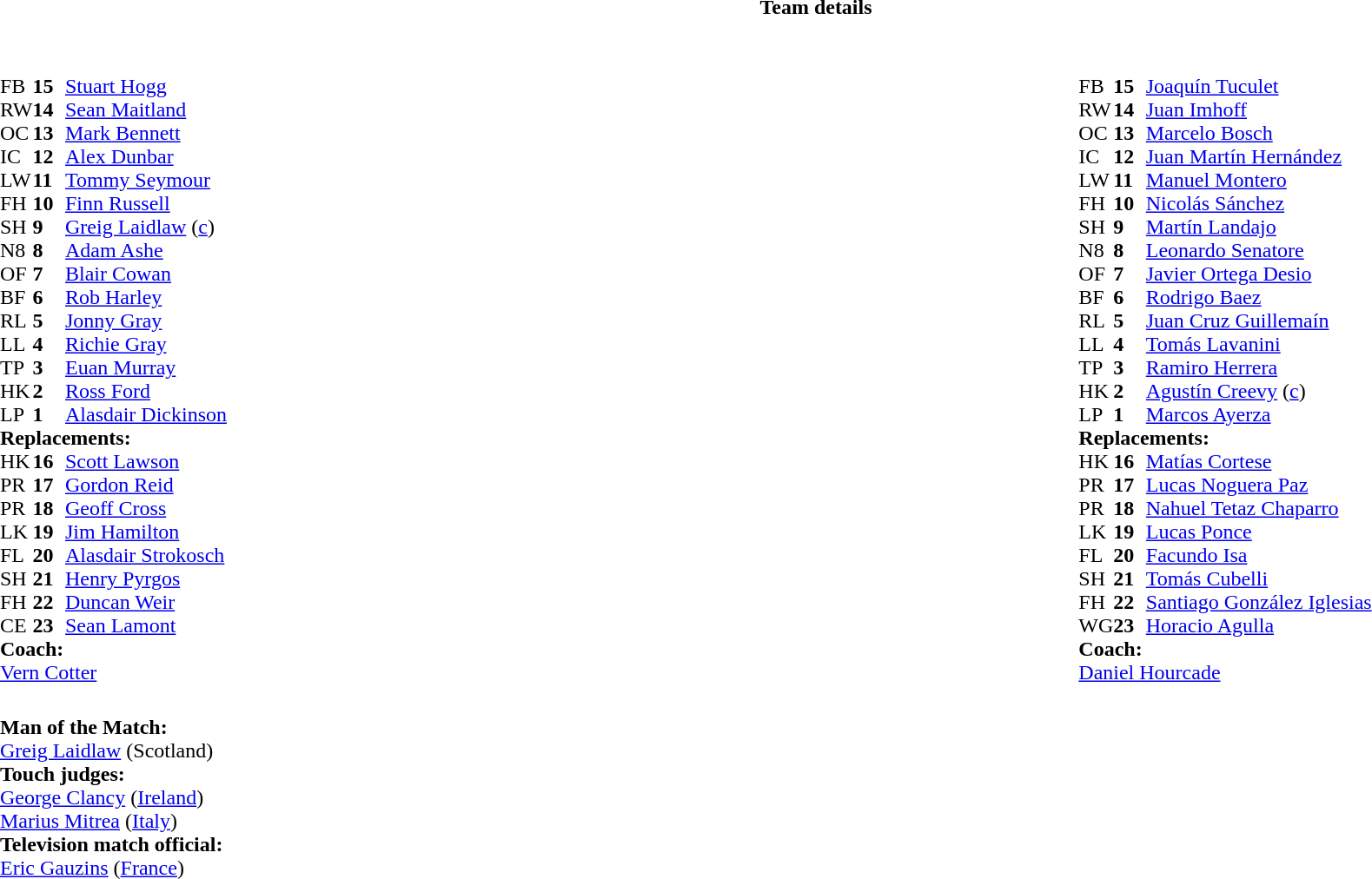<table border="0" width="100%" class="collapsible collapsed">
<tr>
<th>Team details</th>
</tr>
<tr>
<td><br><table width="100%">
<tr>
<td valign="top" width="50%"><br><table style="font-size: 100%" cellspacing="0" cellpadding="0">
<tr>
<th width="25"></th>
<th width="25"></th>
</tr>
<tr>
<td>FB</td>
<td><strong>15</strong></td>
<td><a href='#'>Stuart Hogg</a></td>
</tr>
<tr>
<td>RW</td>
<td><strong>14</strong></td>
<td><a href='#'>Sean Maitland</a></td>
</tr>
<tr>
<td>OC</td>
<td><strong>13</strong></td>
<td><a href='#'>Mark Bennett</a></td>
</tr>
<tr>
<td>IC</td>
<td><strong>12</strong></td>
<td><a href='#'>Alex Dunbar</a></td>
<td></td>
<td></td>
</tr>
<tr>
<td>LW</td>
<td><strong>11</strong></td>
<td><a href='#'>Tommy Seymour</a></td>
</tr>
<tr>
<td>FH</td>
<td><strong>10</strong></td>
<td><a href='#'>Finn Russell</a></td>
<td></td>
<td></td>
</tr>
<tr>
<td>SH</td>
<td><strong>9</strong></td>
<td><a href='#'>Greig Laidlaw</a> (<a href='#'>c</a>)</td>
<td></td>
<td></td>
<td></td>
</tr>
<tr>
<td>N8</td>
<td><strong>8</strong></td>
<td><a href='#'>Adam Ashe</a></td>
</tr>
<tr>
<td>OF</td>
<td><strong>7</strong></td>
<td><a href='#'>Blair Cowan</a></td>
<td></td>
<td></td>
</tr>
<tr>
<td>BF</td>
<td><strong>6</strong></td>
<td><a href='#'>Rob Harley</a></td>
<td></td>
</tr>
<tr>
<td>RL</td>
<td><strong>5</strong></td>
<td><a href='#'>Jonny Gray</a></td>
</tr>
<tr>
<td>LL</td>
<td><strong>4</strong></td>
<td><a href='#'>Richie Gray</a></td>
<td></td>
<td></td>
</tr>
<tr>
<td>TP</td>
<td><strong>3</strong></td>
<td><a href='#'>Euan Murray</a></td>
<td></td>
<td></td>
</tr>
<tr>
<td>HK</td>
<td><strong>2</strong></td>
<td><a href='#'>Ross Ford</a></td>
<td></td>
<td></td>
</tr>
<tr>
<td>LP</td>
<td><strong>1</strong></td>
<td><a href='#'>Alasdair Dickinson</a></td>
<td></td>
<td></td>
</tr>
<tr>
<td colspan=3><strong>Replacements:</strong></td>
</tr>
<tr>
<td>HK</td>
<td><strong>16</strong></td>
<td><a href='#'>Scott Lawson</a></td>
<td></td>
<td></td>
</tr>
<tr>
<td>PR</td>
<td><strong>17</strong></td>
<td><a href='#'>Gordon Reid</a></td>
<td></td>
<td></td>
</tr>
<tr>
<td>PR</td>
<td><strong>18</strong></td>
<td><a href='#'>Geoff Cross</a></td>
<td></td>
<td></td>
</tr>
<tr>
<td>LK</td>
<td><strong>19</strong></td>
<td><a href='#'>Jim Hamilton</a></td>
<td></td>
<td></td>
</tr>
<tr>
<td>FL</td>
<td><strong>20</strong></td>
<td><a href='#'>Alasdair Strokosch</a></td>
<td></td>
<td></td>
</tr>
<tr>
<td>SH</td>
<td><strong>21</strong></td>
<td><a href='#'>Henry Pyrgos</a></td>
<td></td>
<td></td>
<td></td>
</tr>
<tr>
<td>FH</td>
<td><strong>22</strong></td>
<td><a href='#'>Duncan Weir</a></td>
<td></td>
<td></td>
</tr>
<tr>
<td>CE</td>
<td><strong>23</strong></td>
<td><a href='#'>Sean Lamont</a></td>
<td></td>
<td></td>
</tr>
<tr>
<td colspan=3><strong>Coach:</strong></td>
</tr>
<tr>
<td colspan="4"> <a href='#'>Vern Cotter</a></td>
</tr>
</table>
</td>
<td valign="top" width="50%"><br><table style="font-size: 100%" cellspacing="0" cellpadding="0" align="center">
<tr>
<th width="25"></th>
<th width="25"></th>
</tr>
<tr>
<td>FB</td>
<td><strong>15</strong></td>
<td><a href='#'>Joaquín Tuculet</a></td>
</tr>
<tr>
<td>RW</td>
<td><strong>14</strong></td>
<td><a href='#'>Juan Imhoff</a></td>
<td></td>
</tr>
<tr>
<td>OC</td>
<td><strong>13</strong></td>
<td><a href='#'>Marcelo Bosch</a></td>
<td></td>
<td></td>
</tr>
<tr>
<td>IC</td>
<td><strong>12</strong></td>
<td><a href='#'>Juan Martín Hernández</a></td>
</tr>
<tr>
<td>LW</td>
<td><strong>11</strong></td>
<td><a href='#'>Manuel Montero</a></td>
</tr>
<tr>
<td>FH</td>
<td><strong>10</strong></td>
<td><a href='#'>Nicolás Sánchez</a></td>
<td></td>
<td></td>
</tr>
<tr>
<td>SH</td>
<td><strong>9</strong></td>
<td><a href='#'>Martín Landajo</a></td>
<td></td>
<td></td>
</tr>
<tr>
<td>N8</td>
<td><strong>8</strong></td>
<td><a href='#'>Leonardo Senatore</a></td>
</tr>
<tr>
<td>OF</td>
<td><strong>7</strong></td>
<td><a href='#'>Javier Ortega Desio</a></td>
</tr>
<tr>
<td>BF</td>
<td><strong>6</strong></td>
<td><a href='#'>Rodrigo Baez</a></td>
<td></td>
<td></td>
</tr>
<tr>
<td>RL</td>
<td><strong>5</strong></td>
<td><a href='#'>Juan Cruz Guillemaín</a></td>
<td></td>
<td></td>
</tr>
<tr>
<td>LL</td>
<td><strong>4</strong></td>
<td><a href='#'>Tomás Lavanini</a></td>
</tr>
<tr>
<td>TP</td>
<td><strong>3</strong></td>
<td><a href='#'>Ramiro Herrera</a></td>
<td></td>
<td></td>
</tr>
<tr>
<td>HK</td>
<td><strong>2</strong></td>
<td><a href='#'>Agustín Creevy</a> (<a href='#'>c</a>)</td>
<td></td>
<td></td>
</tr>
<tr>
<td>LP</td>
<td><strong>1</strong></td>
<td><a href='#'>Marcos Ayerza</a></td>
<td></td>
<td></td>
</tr>
<tr>
<td colspan=3><strong>Replacements:</strong></td>
</tr>
<tr>
<td>HK</td>
<td><strong>16</strong></td>
<td><a href='#'>Matías Cortese</a></td>
<td></td>
<td></td>
</tr>
<tr>
<td>PR</td>
<td><strong>17</strong></td>
<td><a href='#'>Lucas Noguera Paz</a></td>
<td></td>
<td></td>
</tr>
<tr>
<td>PR</td>
<td><strong>18</strong></td>
<td><a href='#'>Nahuel Tetaz Chaparro</a></td>
<td></td>
<td></td>
</tr>
<tr>
<td>LK</td>
<td><strong>19</strong></td>
<td><a href='#'>Lucas Ponce</a></td>
<td></td>
<td></td>
</tr>
<tr>
<td>FL</td>
<td><strong>20</strong></td>
<td><a href='#'>Facundo Isa</a></td>
<td></td>
<td></td>
</tr>
<tr>
<td>SH</td>
<td><strong>21</strong></td>
<td><a href='#'>Tomás Cubelli</a></td>
<td></td>
<td></td>
</tr>
<tr>
<td>FH</td>
<td><strong>22</strong></td>
<td><a href='#'>Santiago González Iglesias</a></td>
<td></td>
<td></td>
</tr>
<tr>
<td>WG</td>
<td><strong>23</strong></td>
<td><a href='#'>Horacio Agulla</a></td>
<td></td>
<td></td>
</tr>
<tr>
<td colspan=3><strong>Coach:</strong></td>
</tr>
<tr>
<td colspan="4"> <a href='#'>Daniel Hourcade</a></td>
</tr>
</table>
</td>
</tr>
</table>
<table width=100% style="font-size: 100%">
<tr>
<td><br><strong>Man of the Match:</strong>
<br><a href='#'>Greig Laidlaw</a> (Scotland)<br><strong>Touch judges:</strong>
<br><a href='#'>George Clancy</a> (<a href='#'>Ireland</a>)
<br><a href='#'>Marius Mitrea</a> (<a href='#'>Italy</a>)
<br><strong>Television match official:</strong>
<br><a href='#'>Eric Gauzins</a> (<a href='#'>France</a>)</td>
</tr>
</table>
</td>
</tr>
</table>
